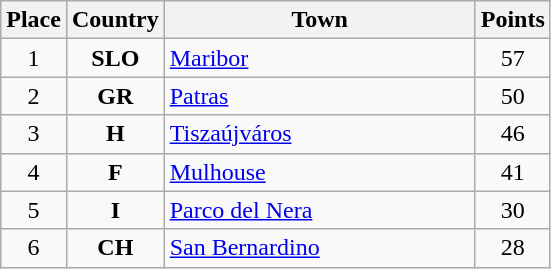<table class="wikitable" style="text-align;">
<tr>
<th width="25">Place</th>
<th width="25">Country</th>
<th width="200">Town</th>
<th width="25">Points</th>
</tr>
<tr>
<td align="center">1</td>
<td align="center"><strong>SLO</strong></td>
<td align="left"><a href='#'>Maribor</a></td>
<td align="center">57</td>
</tr>
<tr>
<td align="center">2</td>
<td align="center"><strong>GR</strong></td>
<td align="left"><a href='#'>Patras</a></td>
<td align="center">50</td>
</tr>
<tr>
<td align="center">3</td>
<td align="center"><strong>H</strong></td>
<td align="left"><a href='#'>Tiszaújváros</a></td>
<td align="center">46</td>
</tr>
<tr>
<td align="center">4</td>
<td align="center"><strong>F</strong></td>
<td align="left"><a href='#'>Mulhouse</a></td>
<td align="center">41</td>
</tr>
<tr>
<td align="center">5</td>
<td align="center"><strong>I</strong></td>
<td align="left"><a href='#'>Parco del Nera</a></td>
<td align="center">30</td>
</tr>
<tr>
<td align="center">6</td>
<td align="center"><strong>CH</strong></td>
<td align="left"><a href='#'>San Bernardino</a></td>
<td align="center">28</td>
</tr>
</table>
